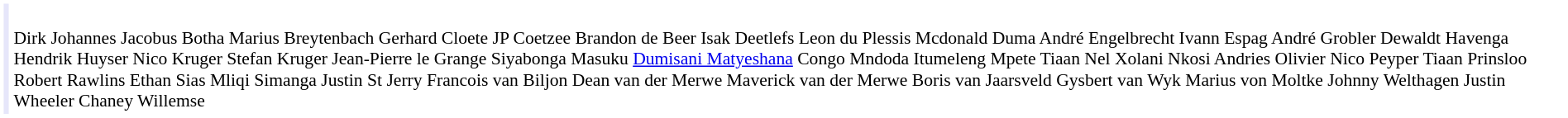<table cellpadding="2" style="border: 1px solid white; font-size:90%;">
<tr>
<td style="text-align:right;" bgcolor="lavender"></td>
<td style="text-align:left;"><br>Dirk Johannes Jacobus Botha Marius Breytenbach Gerhard Cloete JP Coetzee Brandon de Beer Isak Deetlefs Leon du Plessis Mcdonald Duma André Engelbrecht Ivann Espag André Grobler Dewaldt Havenga Hendrik Huyser Nico Kruger Stefan Kruger Jean-Pierre le Grange Siyabonga Masuku <a href='#'>Dumisani Matyeshana</a> Congo Mndoda Itumeleng Mpete Tiaan Nel Xolani Nkosi Andries Olivier Nico Peyper Tiaan Prinsloo Robert Rawlins Ethan Sias Mliqi Simanga Justin St Jerry Francois van Biljon Dean van der Merwe Maverick van der Merwe Boris van Jaarsveld Gysbert van Wyk Marius von Moltke Johnny Welthagen Justin Wheeler Chaney Willemse</td>
</tr>
</table>
